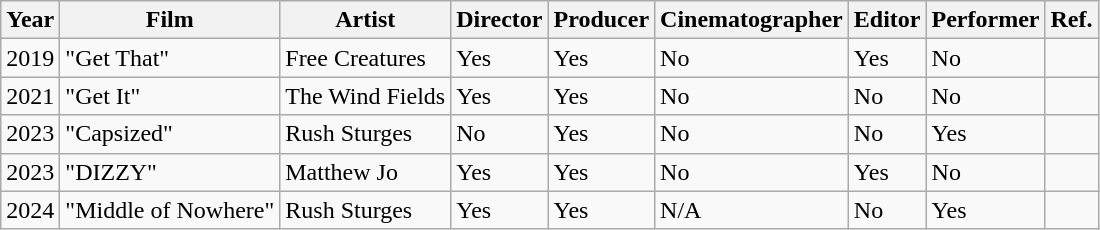<table class="wikitable">
<tr>
<th>Year</th>
<th>Film</th>
<th>Artist</th>
<th>Director</th>
<th>Producer</th>
<th>Cinematographer</th>
<th>Editor</th>
<th>Performer</th>
<th>Ref.</th>
</tr>
<tr>
<td>2019</td>
<td>"Get That"</td>
<td>Free Creatures</td>
<td>Yes</td>
<td>Yes</td>
<td>No</td>
<td>Yes</td>
<td>No</td>
<td></td>
</tr>
<tr>
<td>2021</td>
<td>"Get It"</td>
<td>The Wind Fields</td>
<td>Yes</td>
<td>Yes</td>
<td>No</td>
<td>No</td>
<td>No</td>
<td></td>
</tr>
<tr>
<td>2023</td>
<td>"Capsized"</td>
<td>Rush Sturges</td>
<td>No</td>
<td>Yes</td>
<td>No</td>
<td>No</td>
<td>Yes</td>
<td><br></td>
</tr>
<tr>
<td>2023</td>
<td>"DIZZY"</td>
<td>Matthew Jo</td>
<td>Yes</td>
<td>Yes</td>
<td>No</td>
<td>Yes</td>
<td>No</td>
<td></td>
</tr>
<tr>
<td>2024</td>
<td>"Middle of Nowhere"</td>
<td>Rush Sturges</td>
<td>Yes</td>
<td>Yes</td>
<td>N/A</td>
<td>No</td>
<td>Yes</td>
<td></td>
</tr>
</table>
